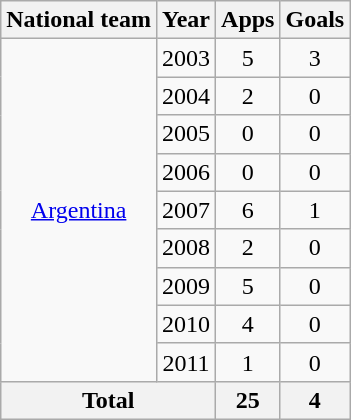<table class="wikitable" style="text-align:center">
<tr>
<th>National team</th>
<th>Year</th>
<th>Apps</th>
<th>Goals</th>
</tr>
<tr>
<td rowspan="9"><a href='#'>Argentina</a></td>
<td>2003</td>
<td>5</td>
<td>3</td>
</tr>
<tr>
<td>2004</td>
<td>2</td>
<td>0</td>
</tr>
<tr>
<td>2005</td>
<td>0</td>
<td>0</td>
</tr>
<tr>
<td>2006</td>
<td>0</td>
<td>0</td>
</tr>
<tr>
<td>2007</td>
<td>6</td>
<td>1</td>
</tr>
<tr>
<td>2008</td>
<td>2</td>
<td>0</td>
</tr>
<tr>
<td>2009</td>
<td>5</td>
<td>0</td>
</tr>
<tr>
<td>2010</td>
<td>4</td>
<td>0</td>
</tr>
<tr>
<td>2011</td>
<td>1</td>
<td>0</td>
</tr>
<tr>
<th colspan="2">Total</th>
<th>25</th>
<th>4</th>
</tr>
</table>
